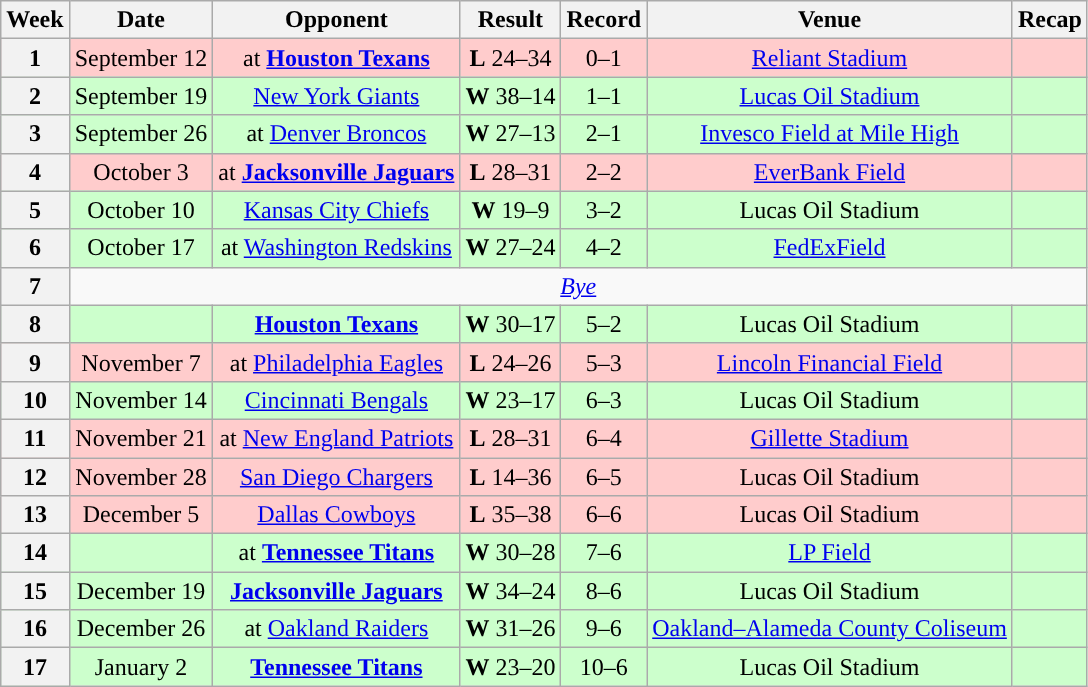<table class="wikitable" style="text-align:center">
<tr>
<th>Week</th>
<th>Date</th>
<th>Opponent</th>
<th>Result</th>
<th>Record</th>
<th>Venue</th>
<th>Recap</th>
</tr>
<tr style="background:#fcc">
<th>1</th>
<td>September 12</td>
<td>at <strong><a href='#'>Houston Texans</a></strong></td>
<td><strong>L</strong> 24–34</td>
<td>0–1</td>
<td><a href='#'>Reliant Stadium</a></td>
<td></td>
</tr>
<tr style="background:#cfc">
<th>2</th>
<td>September 19</td>
<td><a href='#'>New York Giants</a></td>
<td><strong>W</strong> 38–14</td>
<td>1–1</td>
<td><a href='#'>Lucas Oil Stadium</a></td>
<td></td>
</tr>
<tr style="background:#cfc">
<th>3</th>
<td>September 26</td>
<td>at <a href='#'>Denver Broncos</a></td>
<td><strong>W</strong> 27–13</td>
<td>2–1</td>
<td><a href='#'>Invesco Field at Mile High</a></td>
<td></td>
</tr>
<tr style="background:#fcc">
<th>4</th>
<td>October 3</td>
<td>at <strong><a href='#'>Jacksonville Jaguars</a></strong></td>
<td><strong>L</strong> 28–31</td>
<td>2–2</td>
<td><a href='#'>EverBank Field</a></td>
<td></td>
</tr>
<tr style="background:#cfc">
<th>5</th>
<td>October 10</td>
<td><a href='#'>Kansas City Chiefs</a></td>
<td><strong>W</strong> 19–9</td>
<td>3–2</td>
<td>Lucas Oil Stadium</td>
<td></td>
</tr>
<tr style="background:#cfc">
<th>6</th>
<td>October 17</td>
<td>at <a href='#'>Washington Redskins</a></td>
<td><strong>W</strong> 27–24</td>
<td>4–2</td>
<td><a href='#'>FedExField</a></td>
<td></td>
</tr>
<tr>
<th>7</th>
<td colspan="6"><em><a href='#'>Bye</a></em></td>
</tr>
<tr style="background:#cfc">
<th>8</th>
<td></td>
<td><strong><a href='#'>Houston Texans</a></strong></td>
<td><strong>W</strong> 30–17</td>
<td>5–2</td>
<td>Lucas Oil Stadium</td>
<td></td>
</tr>
<tr style="background:#fcc">
<th>9</th>
<td>November 7</td>
<td>at <a href='#'>Philadelphia Eagles</a></td>
<td><strong>L</strong> 24–26</td>
<td>5–3</td>
<td><a href='#'>Lincoln Financial Field</a></td>
<td></td>
</tr>
<tr style="background:#cfc">
<th>10</th>
<td>November 14</td>
<td><a href='#'>Cincinnati Bengals</a></td>
<td><strong>W</strong> 23–17</td>
<td>6–3</td>
<td>Lucas Oil Stadium</td>
<td></td>
</tr>
<tr style="background:#fcc">
<th>11</th>
<td>November 21</td>
<td>at <a href='#'>New England Patriots</a></td>
<td><strong>L</strong> 28–31</td>
<td>6–4</td>
<td><a href='#'>Gillette Stadium</a></td>
<td></td>
</tr>
<tr style="background:#fcc">
<th>12</th>
<td>November 28</td>
<td><a href='#'>San Diego Chargers</a></td>
<td><strong>L</strong> 14–36</td>
<td>6–5</td>
<td>Lucas Oil Stadium</td>
<td></td>
</tr>
<tr style="background:#fcc">
<th>13</th>
<td>December 5</td>
<td><a href='#'>Dallas Cowboys</a></td>
<td><strong>L</strong> 35–38 </td>
<td>6–6</td>
<td>Lucas Oil Stadium</td>
<td></td>
</tr>
<tr style="background:#cfc">
<th>14</th>
<td></td>
<td>at <strong><a href='#'>Tennessee Titans</a></strong></td>
<td><strong>W</strong> 30–28</td>
<td>7–6</td>
<td><a href='#'>LP Field</a></td>
<td></td>
</tr>
<tr style="background:#cfc">
<th>15</th>
<td>December 19</td>
<td><strong><a href='#'>Jacksonville Jaguars</a></strong></td>
<td><strong>W</strong> 34–24</td>
<td>8–6</td>
<td>Lucas Oil Stadium</td>
<td></td>
</tr>
<tr style="background:#cfc">
<th>16</th>
<td>December 26</td>
<td>at <a href='#'>Oakland Raiders</a></td>
<td><strong>W</strong> 31–26</td>
<td>9–6</td>
<td><a href='#'>Oakland–Alameda County Coliseum</a></td>
<td></td>
</tr>
<tr style="background:#cfc">
<th>17</th>
<td>January 2</td>
<td><strong><a href='#'>Tennessee Titans</a></strong></td>
<td><strong>W</strong> 23–20</td>
<td>10–6</td>
<td>Lucas Oil Stadium</td>
<td></td>
</tr>
</table>
